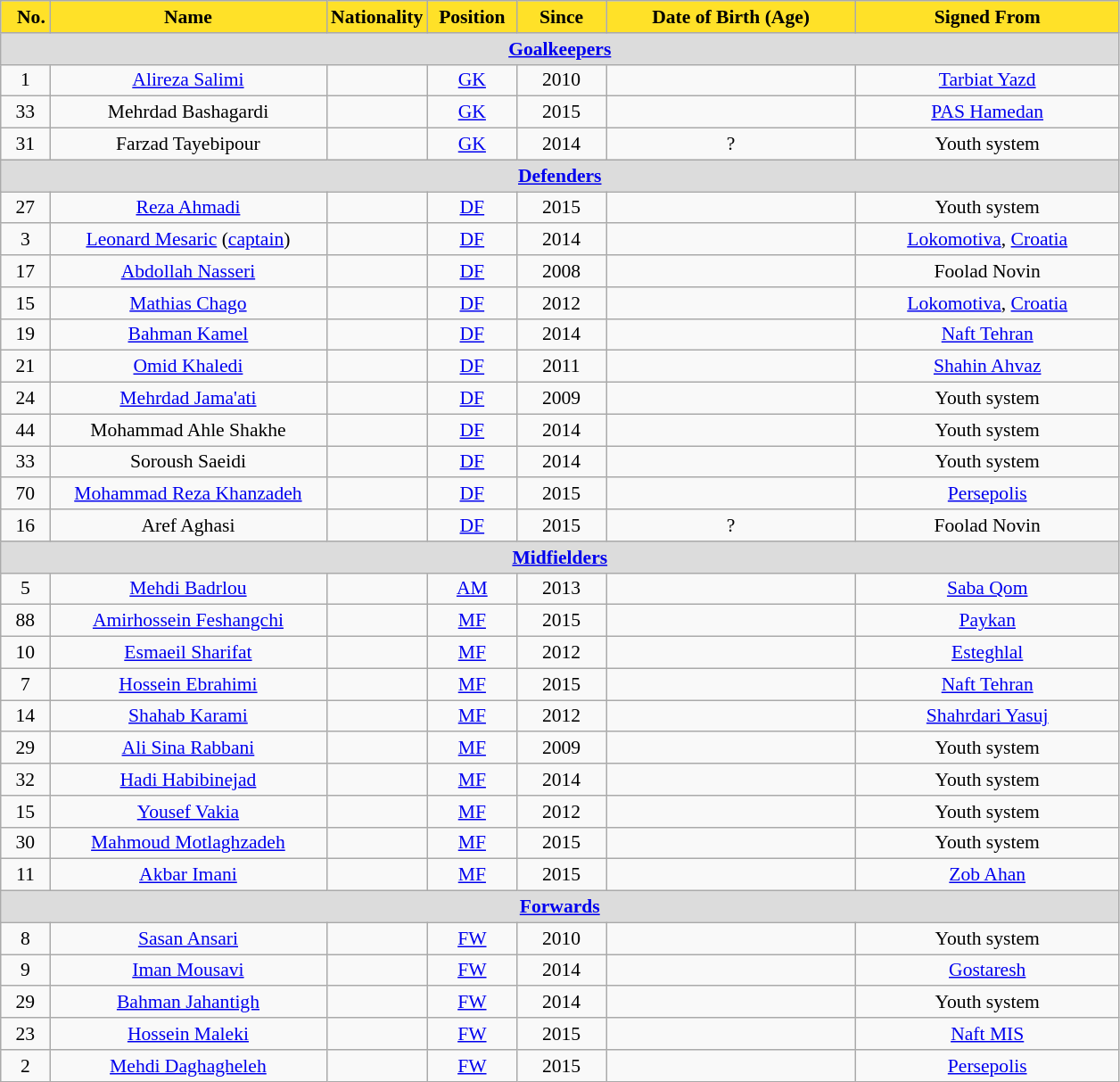<table class="wikitable" style="text-align: center; font-size:90%">
<tr>
<th style="text-align:right; background:#ffe128; color:black; width:30px;">No.</th>
<th style="text-align:center; background:#ffe128; color:black; width:200px;">Name</th>
<th style="text-align:center; background:#ffe128; color:black; width:60px;">Nationality</th>
<th style="text-align:center; background:#ffe128; color:black; width:60px;">Position</th>
<th style="text-align:center; background:#ffe128; color:black; width:60px;">Since</th>
<th style="text-align:center; background:#ffe128; color:black; width:180px;">Date of Birth (Age)</th>
<th style="text-align:center; background:#ffe128; color:black; width:190px;">Signed From</th>
</tr>
<tr>
<th colspan="9"  style="background:#dcdcdc; text-align:center;"><a href='#'>Goalkeepers</a></th>
</tr>
<tr>
<td>1</td>
<td><a href='#'>Alireza Salimi</a></td>
<td></td>
<td><a href='#'>GK</a></td>
<td>2010</td>
<td></td>
<td><a href='#'>Tarbiat Yazd</a></td>
</tr>
<tr>
<td>33</td>
<td>Mehrdad Bashagardi</td>
<td></td>
<td><a href='#'>GK</a></td>
<td>2015</td>
<td></td>
<td><a href='#'>PAS Hamedan</a></td>
</tr>
<tr>
<td>31</td>
<td>Farzad Tayebipour</td>
<td></td>
<td><a href='#'>GK</a></td>
<td>2014</td>
<td>?</td>
<td>Youth system</td>
</tr>
<tr>
<th colspan="9"  style="background:#dcdcdc; text-align:center;"><a href='#'>Defenders</a></th>
</tr>
<tr>
<td>27</td>
<td><a href='#'>Reza Ahmadi</a></td>
<td></td>
<td><a href='#'>DF</a></td>
<td>2015</td>
<td></td>
<td>Youth system</td>
</tr>
<tr>
<td>3</td>
<td><a href='#'>Leonard Mesaric</a> (<a href='#'>captain</a>)</td>
<td></td>
<td><a href='#'>DF</a></td>
<td>2014</td>
<td></td>
<td><a href='#'>Lokomotiva</a>,  <a href='#'>Croatia</a></td>
</tr>
<tr>
<td>17</td>
<td><a href='#'>Abdollah Nasseri</a></td>
<td></td>
<td><a href='#'>DF</a></td>
<td>2008</td>
<td></td>
<td>Foolad Novin</td>
</tr>
<tr>
<td>15</td>
<td><a href='#'>Mathias Chago</a></td>
<td></td>
<td><a href='#'>DF</a></td>
<td>2012</td>
<td></td>
<td><a href='#'>Lokomotiva</a>,  <a href='#'>Croatia</a></td>
</tr>
<tr>
<td>19</td>
<td><a href='#'>Bahman Kamel</a></td>
<td></td>
<td><a href='#'>DF</a></td>
<td>2014</td>
<td></td>
<td><a href='#'>Naft Tehran</a></td>
</tr>
<tr>
<td>21</td>
<td><a href='#'>Omid Khaledi</a></td>
<td></td>
<td><a href='#'>DF</a></td>
<td>2011</td>
<td></td>
<td><a href='#'>Shahin Ahvaz</a></td>
</tr>
<tr>
<td>24</td>
<td><a href='#'>Mehrdad Jama'ati</a></td>
<td></td>
<td><a href='#'>DF</a></td>
<td>2009</td>
<td></td>
<td>Youth system</td>
</tr>
<tr>
<td>44</td>
<td>Mohammad Ahle Shakhe</td>
<td></td>
<td><a href='#'>DF</a></td>
<td>2014</td>
<td></td>
<td>Youth system</td>
</tr>
<tr>
<td>33</td>
<td>Soroush Saeidi</td>
<td></td>
<td><a href='#'>DF</a></td>
<td>2014</td>
<td></td>
<td>Youth system</td>
</tr>
<tr>
<td>70</td>
<td><a href='#'>Mohammad Reza Khanzadeh</a></td>
<td></td>
<td><a href='#'>DF</a></td>
<td>2015</td>
<td></td>
<td><a href='#'>Persepolis</a></td>
</tr>
<tr>
<td>16</td>
<td>Aref Aghasi</td>
<td></td>
<td><a href='#'>DF</a></td>
<td>2015</td>
<td>?</td>
<td>Foolad Novin</td>
</tr>
<tr>
<th colspan="9"  style="background:#dcdcdc; text-align:center;"><a href='#'>Midfielders</a></th>
</tr>
<tr>
<td>5</td>
<td><a href='#'>Mehdi Badrlou</a></td>
<td></td>
<td><a href='#'>AM</a></td>
<td>2013</td>
<td></td>
<td><a href='#'>Saba Qom</a></td>
</tr>
<tr>
<td>88</td>
<td><a href='#'>Amirhossein Feshangchi</a></td>
<td></td>
<td><a href='#'>MF</a></td>
<td>2015</td>
<td></td>
<td><a href='#'>Paykan</a></td>
</tr>
<tr>
<td>10</td>
<td><a href='#'>Esmaeil Sharifat</a></td>
<td></td>
<td><a href='#'>MF</a></td>
<td>2012</td>
<td></td>
<td><a href='#'>Esteghlal</a></td>
</tr>
<tr>
<td>7</td>
<td><a href='#'>Hossein Ebrahimi</a></td>
<td></td>
<td><a href='#'>MF</a></td>
<td>2015</td>
<td></td>
<td><a href='#'>Naft Tehran</a></td>
</tr>
<tr>
<td>14</td>
<td><a href='#'>Shahab Karami</a></td>
<td></td>
<td><a href='#'>MF</a></td>
<td>2012</td>
<td></td>
<td><a href='#'>Shahrdari Yasuj</a></td>
</tr>
<tr>
<td>29</td>
<td><a href='#'>Ali Sina Rabbani</a></td>
<td></td>
<td><a href='#'>MF</a></td>
<td>2009</td>
<td></td>
<td>Youth system</td>
</tr>
<tr>
<td>32</td>
<td><a href='#'>Hadi Habibinejad</a></td>
<td></td>
<td><a href='#'>MF</a></td>
<td>2014</td>
<td></td>
<td>Youth system</td>
</tr>
<tr>
<td>15</td>
<td><a href='#'>Yousef Vakia</a></td>
<td></td>
<td><a href='#'>MF</a></td>
<td>2012</td>
<td></td>
<td>Youth system</td>
</tr>
<tr>
<td>30</td>
<td><a href='#'>Mahmoud Motlaghzadeh</a></td>
<td></td>
<td><a href='#'>MF</a></td>
<td>2015</td>
<td></td>
<td>Youth system</td>
</tr>
<tr>
<td>11</td>
<td><a href='#'>Akbar Imani</a></td>
<td></td>
<td><a href='#'>MF</a></td>
<td>2015</td>
<td></td>
<td><a href='#'>Zob Ahan</a></td>
</tr>
<tr>
<th colspan="11"  style="background:#dcdcdc; text-align:center;"><a href='#'>Forwards</a></th>
</tr>
<tr>
<td>8</td>
<td><a href='#'>Sasan Ansari</a></td>
<td></td>
<td><a href='#'>FW</a></td>
<td>2010</td>
<td></td>
<td>Youth system</td>
</tr>
<tr>
<td>9</td>
<td><a href='#'>Iman Mousavi</a></td>
<td></td>
<td><a href='#'>FW</a></td>
<td>2014</td>
<td></td>
<td><a href='#'>Gostaresh</a></td>
</tr>
<tr>
<td>29</td>
<td><a href='#'>Bahman Jahantigh</a></td>
<td></td>
<td><a href='#'>FW</a></td>
<td>2014</td>
<td></td>
<td>Youth system</td>
</tr>
<tr>
<td>23</td>
<td><a href='#'>Hossein Maleki</a></td>
<td></td>
<td><a href='#'>FW</a></td>
<td>2015</td>
<td></td>
<td><a href='#'>Naft MIS</a></td>
</tr>
<tr>
<td>2</td>
<td><a href='#'>Mehdi Daghagheleh</a></td>
<td></td>
<td><a href='#'>FW</a></td>
<td>2015</td>
<td></td>
<td><a href='#'>Persepolis</a></td>
</tr>
</table>
